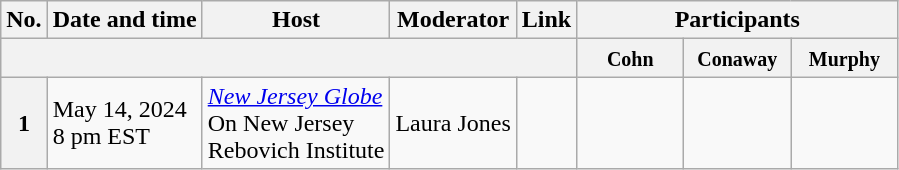<table class="wikitable" text-align:center;">
<tr>
<th style="white-space:nowrap;">No.</th>
<th>Date and time</th>
<th>Host</th>
<th>Moderator</th>
<th>Link</th>
<th scope="col" colspan="5">Participants</th>
</tr>
<tr>
<th colspan="5"><br></th>
<th scope="col" style="width:4em;"><small>Cohn</small></th>
<th scope="col" style="width:4em;"><small>Conaway</small></th>
<th scope="col" style="width:4em;"><small>Murphy</small></th>
</tr>
<tr>
<th>1</th>
<td style="white-space:nowrap;">May 14, 2024<br>8 pm EST</td>
<td style="white-space:nowrap;"><em><a href='#'>New Jersey Globe</a></em><br>On New Jersey<br>Rebovich Institute</td>
<td style="white-space:nowrap;">Laura Jones</td>
<td style="white-space:nowrap;"></td>
<td> </td>
<td> </td>
<td> </td>
</tr>
</table>
